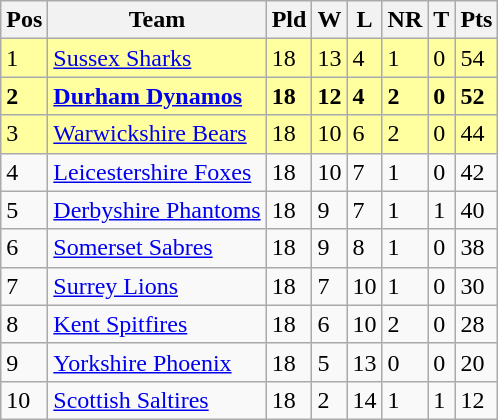<table class="wikitable">
<tr>
<th>Pos</th>
<th>Team</th>
<th>Pld</th>
<th>W</th>
<th>L</th>
<th>NR</th>
<th>T</th>
<th>Pts</th>
</tr>
<tr bgcolor="#ffffa0">
<td>1</td>
<td><a href='#'>Sussex Sharks</a></td>
<td>18</td>
<td>13</td>
<td>4</td>
<td>1</td>
<td>0</td>
<td>54</td>
</tr>
<tr bgcolor="#ffffa0">
<td><strong>2</strong></td>
<td><strong><a href='#'>Durham Dynamos</a></strong></td>
<td><strong>18</strong></td>
<td><strong>12</strong></td>
<td><strong>4</strong></td>
<td><strong>2</strong></td>
<td><strong>0</strong></td>
<td><strong>52</strong></td>
</tr>
<tr bgcolor="#ffffa0">
<td>3</td>
<td><a href='#'>Warwickshire Bears</a></td>
<td>18</td>
<td>10</td>
<td>6</td>
<td>2</td>
<td>0</td>
<td>44</td>
</tr>
<tr>
<td>4</td>
<td><a href='#'>Leicestershire Foxes</a></td>
<td>18</td>
<td>10</td>
<td>7</td>
<td>1</td>
<td>0</td>
<td>42</td>
</tr>
<tr>
<td>5</td>
<td><a href='#'>Derbyshire Phantoms</a></td>
<td>18</td>
<td>9</td>
<td>7</td>
<td>1</td>
<td>1</td>
<td>40</td>
</tr>
<tr>
<td>6</td>
<td><a href='#'>Somerset Sabres</a></td>
<td>18</td>
<td>9</td>
<td>8</td>
<td>1</td>
<td>0</td>
<td>38</td>
</tr>
<tr>
<td>7</td>
<td><a href='#'>Surrey Lions</a></td>
<td>18</td>
<td>7</td>
<td>10</td>
<td>1</td>
<td>0</td>
<td>30</td>
</tr>
<tr>
<td>8</td>
<td><a href='#'>Kent Spitfires</a></td>
<td>18</td>
<td>6</td>
<td>10</td>
<td>2</td>
<td>0</td>
<td>28</td>
</tr>
<tr>
<td>9</td>
<td><a href='#'>Yorkshire Phoenix</a></td>
<td>18</td>
<td>5</td>
<td>13</td>
<td>0</td>
<td>0</td>
<td>20</td>
</tr>
<tr>
<td>10</td>
<td><a href='#'>Scottish Saltires</a></td>
<td>18</td>
<td>2</td>
<td>14</td>
<td>1</td>
<td>1</td>
<td>12</td>
</tr>
</table>
